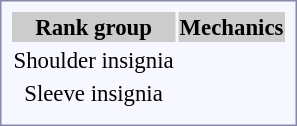<table style="border:1px solid #8888aa; background-color:#f7f8ff; padding:5px; font-size:95%; margin: 0px 12px 12px 0px; text-align:center;">
<tr style="background-color:#CCCCCC;">
<th>Rank group</th>
<th colspan=4>Mechanics</th>
</tr>
<tr>
<td>Shoulder insignia</td>
<td></td>
<td></td>
<td></td>
<td></td>
</tr>
<tr>
<td>Sleeve insignia</td>
<td></td>
<td></td>
<td></td>
<td></td>
</tr>
<tr>
<td></td>
<td></td>
<td></td>
<td></td>
<td></td>
</tr>
</table>
